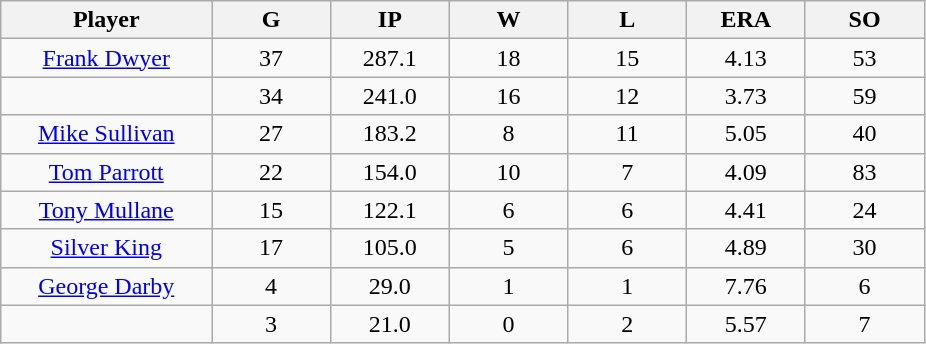<table class="wikitable sortable">
<tr>
<th bgcolor="#DDDDFF" width="16%">Player</th>
<th bgcolor="#DDDDFF" width="9%">G</th>
<th bgcolor="#DDDDFF" width="9%">IP</th>
<th bgcolor="#DDDDFF" width="9%">W</th>
<th bgcolor="#DDDDFF" width="9%">L</th>
<th bgcolor="#DDDDFF" width="9%">ERA</th>
<th bgcolor="#DDDDFF" width="9%">SO</th>
</tr>
<tr align="center">
<td><a href='#'>Frank Dwyer</a></td>
<td>37</td>
<td>287.1</td>
<td>18</td>
<td>15</td>
<td>4.13</td>
<td>53</td>
</tr>
<tr align=center>
<td></td>
<td>34</td>
<td>241.0</td>
<td>16</td>
<td>12</td>
<td>3.73</td>
<td>59</td>
</tr>
<tr align="center">
<td><a href='#'>Mike Sullivan</a></td>
<td>27</td>
<td>183.2</td>
<td>8</td>
<td>11</td>
<td>5.05</td>
<td>40</td>
</tr>
<tr align=center>
<td><a href='#'>Tom Parrott</a></td>
<td>22</td>
<td>154.0</td>
<td>10</td>
<td>7</td>
<td>4.09</td>
<td>83</td>
</tr>
<tr align=center>
<td><a href='#'>Tony Mullane</a></td>
<td>15</td>
<td>122.1</td>
<td>6</td>
<td>6</td>
<td>4.41</td>
<td>24</td>
</tr>
<tr align=center>
<td><a href='#'>Silver King</a></td>
<td>17</td>
<td>105.0</td>
<td>5</td>
<td>6</td>
<td>4.89</td>
<td>30</td>
</tr>
<tr align=center>
<td><a href='#'>George Darby</a></td>
<td>4</td>
<td>29.0</td>
<td>1</td>
<td>1</td>
<td>7.76</td>
<td>6</td>
</tr>
<tr align=center>
<td></td>
<td>3</td>
<td>21.0</td>
<td>0</td>
<td>2</td>
<td>5.57</td>
<td>7</td>
</tr>
</table>
